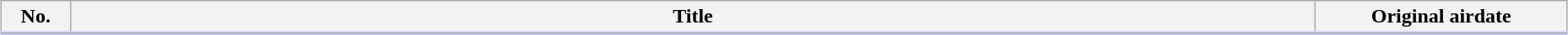<table class="wikitable" style="width:98%; margin:auto; background:#FFF;">
<tr style="border-bottom: 3px solid #CCF;">
<th style="width:3em;">No.</th>
<th>Title</th>
<th style="width:12em;">Original airdate</th>
</tr>
<tr>
</tr>
</table>
